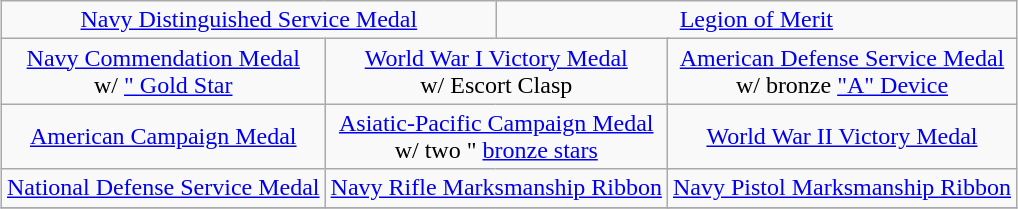<table class="wikitable" style="margin:1em auto; text-align:center;">
<tr>
<td colspan="6"><a href='#'>Navy Distinguished Service Medal</a></td>
<td colspan="6"><a href='#'>Legion of Merit</a></td>
</tr>
<tr>
<td colspan="4"><a href='#'>Navy Commendation Medal</a><br>w/ <a href='#'>" Gold Star</a></td>
<td colspan="4"><a href='#'>World War I Victory Medal</a><br>w/ Escort Clasp</td>
<td colspan="4"><a href='#'>American Defense Service Medal</a><br>w/ bronze <a href='#'>"A" Device</a></td>
</tr>
<tr>
<td colspan="4"><a href='#'>American Campaign Medal</a></td>
<td colspan="4"><a href='#'>Asiatic-Pacific Campaign Medal</a><br>w/ two " <a href='#'>bronze stars</a></td>
<td colspan="4"><a href='#'>World War II Victory Medal</a></td>
</tr>
<tr>
<td colspan="4"><a href='#'>National Defense Service Medal</a></td>
<td colspan="4"><a href='#'>Navy Rifle Marksmanship Ribbon</a></td>
<td colspan="4"><a href='#'>Navy Pistol Marksmanship Ribbon</a></td>
</tr>
<tr>
</tr>
</table>
